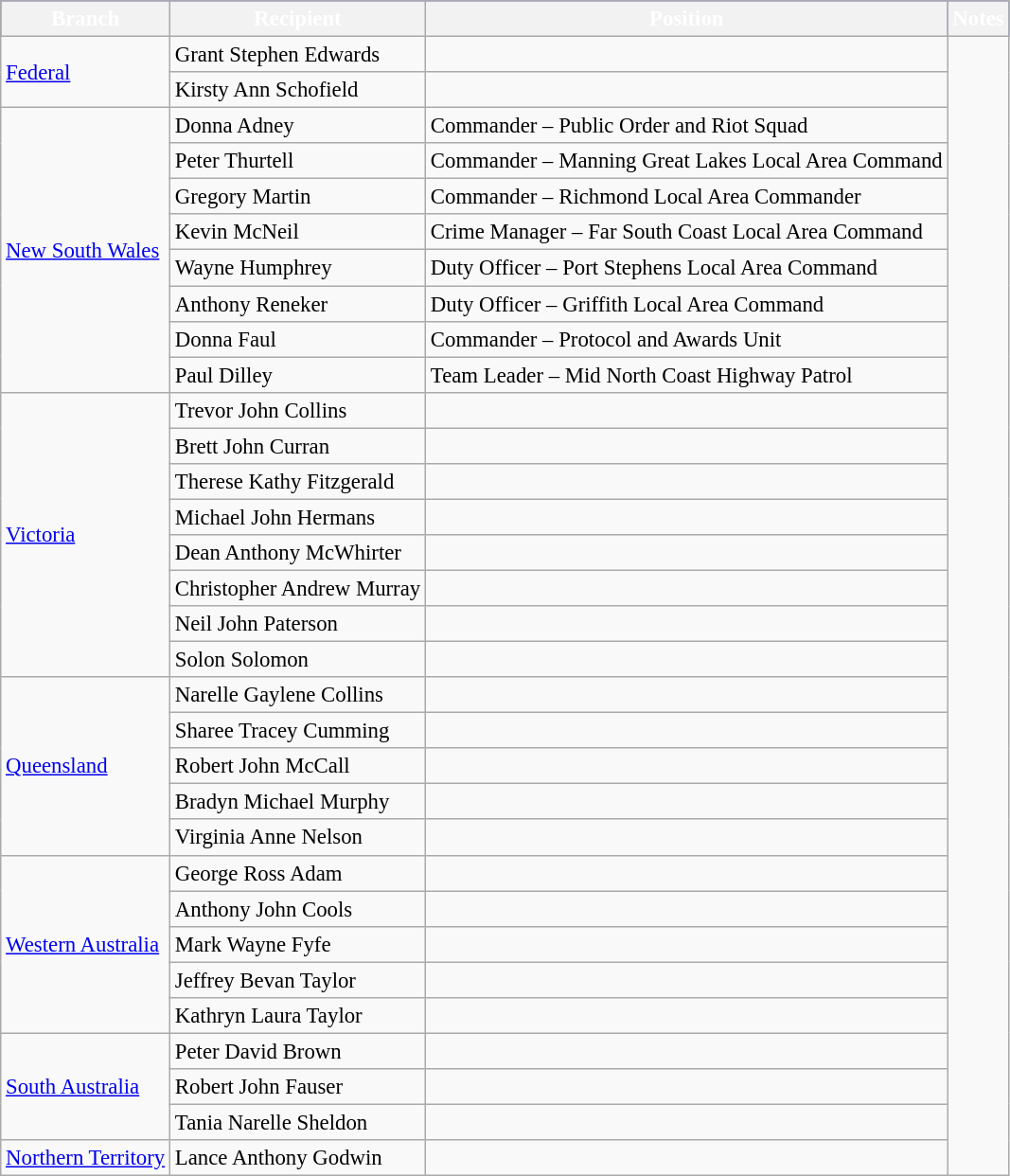<table class="wikitable" style="font-size:95%;">
<tr style="background: blue; color: white">
<th>Branch</th>
<th>Recipient</th>
<th>Position</th>
<th>Notes</th>
</tr>
<tr>
<td rowspan=2><a href='#'>Federal</a></td>
<td> Grant Stephen Edwards</td>
<td></td>
<td rowspan=32></td>
</tr>
<tr>
<td> Kirsty Ann Schofield</td>
<td></td>
</tr>
<tr>
<td rowspan=8><a href='#'>New South Wales</a></td>
<td> Donna Adney</td>
<td>Commander – Public Order and Riot Squad</td>
</tr>
<tr>
<td> Peter Thurtell</td>
<td>Commander – Manning Great Lakes Local Area Command</td>
</tr>
<tr>
<td> Gregory Martin</td>
<td>Commander – Richmond Local Area Commander</td>
</tr>
<tr>
<td> Kevin McNeil</td>
<td>Crime Manager – Far South Coast Local Area Command</td>
</tr>
<tr>
<td> Wayne Humphrey</td>
<td>Duty Officer – Port Stephens Local Area Command</td>
</tr>
<tr>
<td> Anthony Reneker</td>
<td>Duty Officer – Griffith Local Area Command</td>
</tr>
<tr>
<td> Donna Faul</td>
<td>Commander – Protocol and Awards Unit</td>
</tr>
<tr>
<td> Paul Dilley</td>
<td>Team Leader – Mid North Coast Highway Patrol</td>
</tr>
<tr>
<td rowspan=8><a href='#'>Victoria</a></td>
<td> Trevor John Collins</td>
<td></td>
</tr>
<tr>
<td> Brett John Curran</td>
<td></td>
</tr>
<tr>
<td> Therese Kathy Fitzgerald</td>
<td></td>
</tr>
<tr>
<td> Michael John Hermans</td>
<td></td>
</tr>
<tr>
<td> Dean Anthony McWhirter</td>
<td></td>
</tr>
<tr>
<td> Christopher Andrew Murray</td>
<td></td>
</tr>
<tr>
<td> Neil John Paterson</td>
<td></td>
</tr>
<tr>
<td> Solon Solomon</td>
<td></td>
</tr>
<tr>
<td rowspan=5><a href='#'>Queensland</a></td>
<td> Narelle Gaylene Collins</td>
<td></td>
</tr>
<tr>
<td> Sharee Tracey Cumming</td>
<td></td>
</tr>
<tr>
<td> Robert John McCall</td>
<td></td>
</tr>
<tr>
<td> Bradyn Michael Murphy</td>
<td></td>
</tr>
<tr>
<td> Virginia Anne Nelson</td>
<td></td>
</tr>
<tr>
<td rowspan=5><a href='#'>Western Australia</a></td>
<td> George Ross Adam</td>
<td></td>
</tr>
<tr>
<td> Anthony John Cools</td>
<td></td>
</tr>
<tr>
<td>  Mark Wayne Fyfe</td>
<td></td>
</tr>
<tr>
<td> Jeffrey Bevan Taylor</td>
<td></td>
</tr>
<tr>
<td> Kathryn Laura Taylor</td>
<td></td>
</tr>
<tr>
<td rowspan=3><a href='#'>South Australia</a></td>
<td> Peter David Brown</td>
<td></td>
</tr>
<tr>
<td> Robert John Fauser</td>
<td></td>
</tr>
<tr>
<td> Tania Narelle Sheldon</td>
<td></td>
</tr>
<tr>
<td><a href='#'>Northern Territory</a></td>
<td> Lance Anthony Godwin</td>
<td></td>
</tr>
</table>
